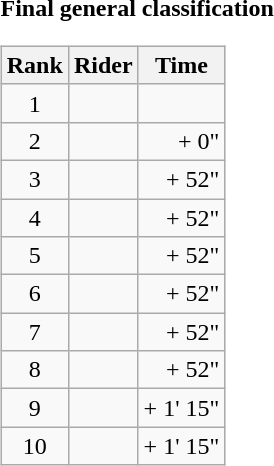<table>
<tr>
<td><strong>Final general classification</strong><br><table class="wikitable">
<tr>
<th scope="col">Rank</th>
<th scope="col">Rider</th>
<th scope="col">Time</th>
</tr>
<tr>
<td style="text-align:center;">1</td>
<td></td>
<td style="text-align:right;"></td>
</tr>
<tr>
<td style="text-align:center;">2</td>
<td></td>
<td style="text-align:right;">+ 0"</td>
</tr>
<tr>
<td style="text-align:center;">3</td>
<td></td>
<td style="text-align:right;">+ 52"</td>
</tr>
<tr>
<td style="text-align:center;">4</td>
<td></td>
<td style="text-align:right;">+ 52"</td>
</tr>
<tr>
<td style="text-align:center;">5</td>
<td></td>
<td style="text-align:right;">+ 52"</td>
</tr>
<tr>
<td style="text-align:center;">6</td>
<td></td>
<td style="text-align:right;">+ 52"</td>
</tr>
<tr>
<td style="text-align:center;">7</td>
<td></td>
<td style="text-align:right;">+ 52"</td>
</tr>
<tr>
<td style="text-align:center;">8</td>
<td></td>
<td style="text-align:right;">+ 52"</td>
</tr>
<tr>
<td style="text-align:center;">9</td>
<td></td>
<td style="text-align:right;">+ 1' 15"</td>
</tr>
<tr>
<td style="text-align:center;">10</td>
<td></td>
<td style="text-align:right;">+ 1' 15"</td>
</tr>
</table>
</td>
</tr>
</table>
